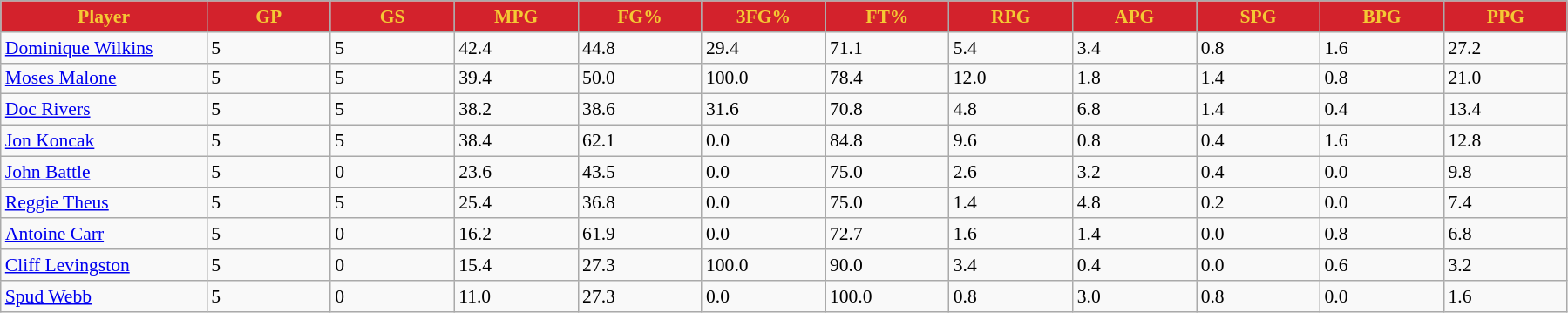<table class="wikitable sortable" style="font-size: 90%">
<tr>
<th style="background:#D3222C;color:#F4C934;" width="10%">Player</th>
<th style="background:#D3222C;color:#F4C934;" width="6%">GP</th>
<th style="background:#D3222C;color:#F4C934;" width="6%">GS</th>
<th style="background:#D3222C;color:#F4C934;" width="6%">MPG</th>
<th style="background:#D3222C;color:#F4C934;" width="6%">FG%</th>
<th style="background:#D3222C;color:#F4C934;" width="6%">3FG%</th>
<th style="background:#D3222C;color:#F4C934;" width="6%">FT%</th>
<th style="background:#D3222C;color:#F4C934;" width="6%">RPG</th>
<th style="background:#D3222C;color:#F4C934;" width="6%">APG</th>
<th style="background:#D3222C;color:#F4C934;" width="6%">SPG</th>
<th style="background:#D3222C;color:#F4C934;" width="6%">BPG</th>
<th style="background:#D3222C;color:#F4C934;" width="6%">PPG</th>
</tr>
<tr>
<td><a href='#'>Dominique Wilkins</a></td>
<td>5</td>
<td>5</td>
<td>42.4</td>
<td>44.8</td>
<td>29.4</td>
<td>71.1</td>
<td>5.4</td>
<td>3.4</td>
<td>0.8</td>
<td>1.6</td>
<td>27.2</td>
</tr>
<tr>
<td><a href='#'>Moses Malone</a></td>
<td>5</td>
<td>5</td>
<td>39.4</td>
<td>50.0</td>
<td>100.0</td>
<td>78.4</td>
<td>12.0</td>
<td>1.8</td>
<td>1.4</td>
<td>0.8</td>
<td>21.0</td>
</tr>
<tr>
<td><a href='#'>Doc Rivers</a></td>
<td>5</td>
<td>5</td>
<td>38.2</td>
<td>38.6</td>
<td>31.6</td>
<td>70.8</td>
<td>4.8</td>
<td>6.8</td>
<td>1.4</td>
<td>0.4</td>
<td>13.4</td>
</tr>
<tr>
<td><a href='#'>Jon Koncak</a></td>
<td>5</td>
<td>5</td>
<td>38.4</td>
<td>62.1</td>
<td>0.0</td>
<td>84.8</td>
<td>9.6</td>
<td>0.8</td>
<td>0.4</td>
<td>1.6</td>
<td>12.8</td>
</tr>
<tr>
<td><a href='#'>John Battle</a></td>
<td>5</td>
<td>0</td>
<td>23.6</td>
<td>43.5</td>
<td>0.0</td>
<td>75.0</td>
<td>2.6</td>
<td>3.2</td>
<td>0.4</td>
<td>0.0</td>
<td>9.8</td>
</tr>
<tr>
<td><a href='#'>Reggie Theus</a></td>
<td>5</td>
<td>5</td>
<td>25.4</td>
<td>36.8</td>
<td>0.0</td>
<td>75.0</td>
<td>1.4</td>
<td>4.8</td>
<td>0.2</td>
<td>0.0</td>
<td>7.4</td>
</tr>
<tr>
<td><a href='#'>Antoine Carr</a></td>
<td>5</td>
<td>0</td>
<td>16.2</td>
<td>61.9</td>
<td>0.0</td>
<td>72.7</td>
<td>1.6</td>
<td>1.4</td>
<td>0.0</td>
<td>0.8</td>
<td>6.8</td>
</tr>
<tr>
<td><a href='#'>Cliff Levingston</a></td>
<td>5</td>
<td>0</td>
<td>15.4</td>
<td>27.3</td>
<td>100.0</td>
<td>90.0</td>
<td>3.4</td>
<td>0.4</td>
<td>0.0</td>
<td>0.6</td>
<td>3.2</td>
</tr>
<tr>
<td><a href='#'>Spud Webb</a></td>
<td>5</td>
<td>0</td>
<td>11.0</td>
<td>27.3</td>
<td>0.0</td>
<td>100.0</td>
<td>0.8</td>
<td>3.0</td>
<td>0.8</td>
<td>0.0</td>
<td>1.6</td>
</tr>
</table>
